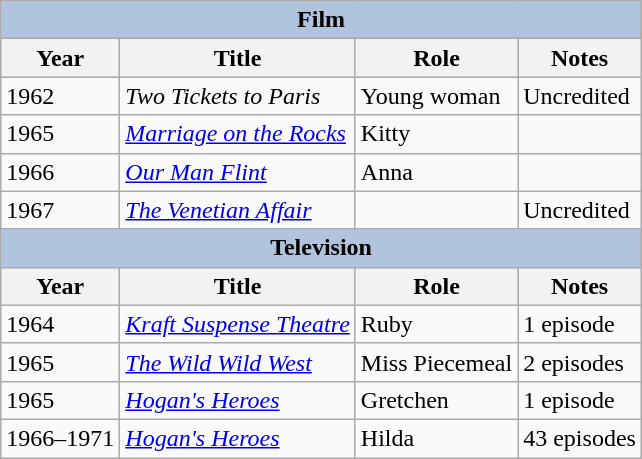<table class="wikitable">
<tr style="background:#ccc; text-align:center;">
<th colspan="4" style="background: LightSteelBlue;">Film</th>
</tr>
<tr style="background:#ccc; text-align:center;">
<th>Year</th>
<th>Title</th>
<th>Role</th>
<th>Notes</th>
</tr>
<tr>
<td>1962</td>
<td><em>Two Tickets to Paris</em></td>
<td>Young woman</td>
<td>Uncredited</td>
</tr>
<tr>
<td>1965</td>
<td><em><a href='#'>Marriage on the Rocks</a></em></td>
<td>Kitty</td>
<td></td>
</tr>
<tr>
<td>1966</td>
<td><em><a href='#'>Our Man Flint</a></em></td>
<td>Anna</td>
<td></td>
</tr>
<tr>
<td>1967</td>
<td><em><a href='#'>The Venetian Affair</a></em></td>
<td></td>
<td>Uncredited</td>
</tr>
<tr style="background:#ccc; text-align:center;">
<th colspan="4" style="background: LightSteelBlue;">Television</th>
</tr>
<tr style="background:#ccc; text-align:center;">
<th>Year</th>
<th>Title</th>
<th>Role</th>
<th>Notes</th>
</tr>
<tr>
<td>1964</td>
<td><em><a href='#'>Kraft Suspense Theatre</a></em></td>
<td>Ruby</td>
<td>1 episode</td>
</tr>
<tr>
<td>1965</td>
<td><em><a href='#'>The Wild Wild West</a></em></td>
<td>Miss Piecemeal</td>
<td>2 episodes</td>
</tr>
<tr>
<td>1965</td>
<td><em><a href='#'>Hogan's Heroes</a></em></td>
<td>Gretchen</td>
<td>1 episode</td>
</tr>
<tr>
<td>1966–1971</td>
<td><em><a href='#'>Hogan's Heroes</a></em></td>
<td>Hilda</td>
<td>43 episodes</td>
</tr>
</table>
